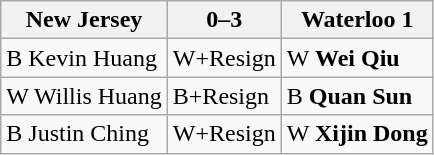<table class="wikitable">
<tr>
<th>New Jersey</th>
<th>0–3</th>
<th>Waterloo 1</th>
</tr>
<tr>
<td>B Kevin Huang</td>
<td>W+Resign</td>
<td>W <strong>Wei Qiu</strong></td>
</tr>
<tr>
<td>W Willis Huang</td>
<td>B+Resign</td>
<td>B <strong>Quan Sun</strong></td>
</tr>
<tr>
<td>B Justin Ching</td>
<td>W+Resign</td>
<td>W <strong>Xijin Dong</strong></td>
</tr>
</table>
